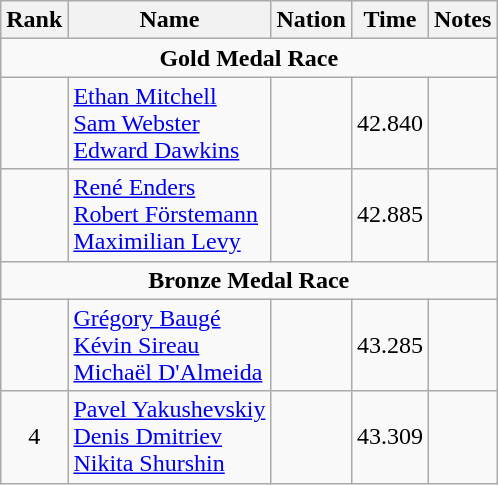<table class="wikitable sortable" style="text-align:center">
<tr>
<th>Rank</th>
<th>Name</th>
<th>Nation</th>
<th>Time</th>
<th>Notes</th>
</tr>
<tr>
<td colspan=5><strong>Gold Medal Race</strong></td>
</tr>
<tr>
<td></td>
<td align=left><a href='#'>Ethan Mitchell</a><br><a href='#'>Sam Webster</a><br><a href='#'>Edward Dawkins</a></td>
<td align=left></td>
<td>42.840</td>
<td></td>
</tr>
<tr>
<td></td>
<td align=left><a href='#'>René Enders</a><br><a href='#'>Robert Förstemann</a><br><a href='#'>Maximilian Levy</a></td>
<td align=left></td>
<td>42.885</td>
<td></td>
</tr>
<tr>
<td colspan=5><strong>Bronze Medal Race</strong></td>
</tr>
<tr>
<td></td>
<td align=left><a href='#'>Grégory Baugé</a><br><a href='#'>Kévin Sireau</a><br><a href='#'>Michaël D'Almeida</a></td>
<td align=left></td>
<td>43.285</td>
<td></td>
</tr>
<tr>
<td>4</td>
<td align=left><a href='#'>Pavel Yakushevskiy</a><br><a href='#'>Denis Dmitriev</a><br><a href='#'>Nikita Shurshin</a></td>
<td align=left></td>
<td>43.309</td>
<td></td>
</tr>
</table>
